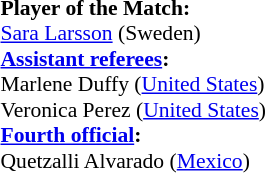<table width=50% style="font-size: 90%">
<tr>
<td><br><strong>Player of the Match:</strong>
<br><a href='#'>Sara Larsson</a> (Sweden)<br><strong><a href='#'>Assistant referees</a>:</strong>
<br>Marlene Duffy (<a href='#'>United States</a>)
<br>Veronica Perez (<a href='#'>United States</a>)
<br><strong><a href='#'>Fourth official</a>:</strong>
<br>Quetzalli Alvarado (<a href='#'>Mexico</a>)</td>
</tr>
</table>
